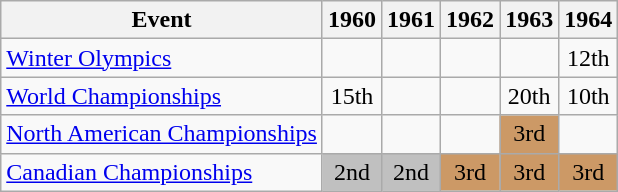<table class="wikitable">
<tr>
<th>Event</th>
<th>1960</th>
<th>1961</th>
<th>1962</th>
<th>1963</th>
<th>1964</th>
</tr>
<tr>
<td><a href='#'>Winter Olympics</a></td>
<td></td>
<td></td>
<td></td>
<td></td>
<td align="center">12th</td>
</tr>
<tr>
<td><a href='#'>World Championships</a></td>
<td align="center">15th</td>
<td></td>
<td></td>
<td align="center">20th</td>
<td align="center">10th</td>
</tr>
<tr>
<td><a href='#'>North American Championships</a></td>
<td></td>
<td></td>
<td></td>
<td align="center" bgcolor="cc9966">3rd</td>
<td></td>
</tr>
<tr>
<td><a href='#'>Canadian Championships</a></td>
<td align="center" bgcolor="silver">2nd</td>
<td align="center" bgcolor="silver">2nd</td>
<td align="center" bgcolor="cc9966">3rd</td>
<td align="center" bgcolor="cc9966">3rd</td>
<td align="center" bgcolor="cc9966">3rd</td>
</tr>
</table>
